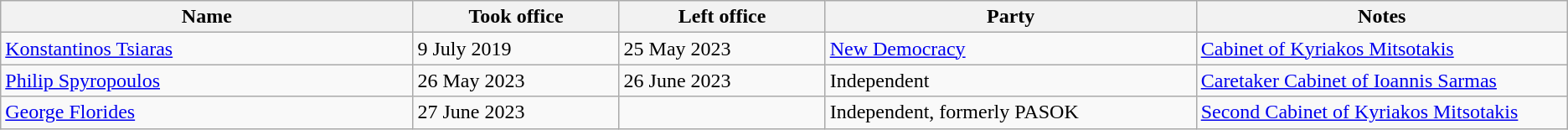<table class="wikitable">
<tr>
<th width="20%">Name</th>
<th width="10%">Took office</th>
<th width="10%">Left office</th>
<th width="18%">Party</th>
<th width="18%">Notes</th>
</tr>
<tr>
<td><a href='#'>Konstantinos Tsiaras</a></td>
<td>9 July 2019</td>
<td>25 May 2023</td>
<td><a href='#'>New Democracy</a></td>
<td><a href='#'>Cabinet of Kyriakos Mitsotakis</a></td>
</tr>
<tr>
<td><a href='#'>Philip Spyropoulos</a></td>
<td>26 May 2023</td>
<td>26 June 2023</td>
<td>Independent</td>
<td><a href='#'>Caretaker Cabinet of Ioannis Sarmas</a></td>
</tr>
<tr>
<td><a href='#'>George Florides</a></td>
<td>27 June 2023</td>
<td></td>
<td>Independent, formerly PASOK</td>
<td><a href='#'>Second Cabinet of Kyriakos Mitsotakis</a></td>
</tr>
</table>
